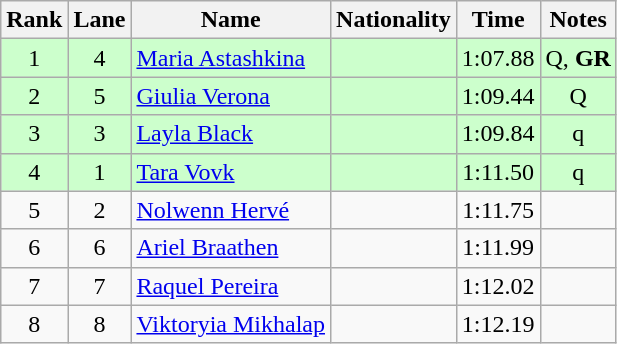<table class="wikitable sortable" style="text-align:center">
<tr>
<th>Rank</th>
<th>Lane</th>
<th>Name</th>
<th>Nationality</th>
<th>Time</th>
<th>Notes</th>
</tr>
<tr bgcolor=ccffcc>
<td>1</td>
<td>4</td>
<td align=left><a href='#'>Maria Astashkina</a></td>
<td align=left></td>
<td>1:07.88</td>
<td>Q, <strong>GR</strong></td>
</tr>
<tr bgcolor=ccffcc>
<td>2</td>
<td>5</td>
<td align=left><a href='#'>Giulia Verona</a></td>
<td align=left></td>
<td>1:09.44</td>
<td>Q</td>
</tr>
<tr bgcolor=ccffcc>
<td>3</td>
<td>3</td>
<td align=left><a href='#'>Layla Black</a></td>
<td align=left></td>
<td>1:09.84</td>
<td>q</td>
</tr>
<tr bgcolor=ccffcc>
<td>4</td>
<td>1</td>
<td align=left><a href='#'>Tara Vovk</a></td>
<td align=left></td>
<td>1:11.50</td>
<td>q</td>
</tr>
<tr>
<td>5</td>
<td>2</td>
<td align=left><a href='#'>Nolwenn Hervé</a></td>
<td align=left></td>
<td>1:11.75</td>
<td></td>
</tr>
<tr>
<td>6</td>
<td>6</td>
<td align=left><a href='#'>Ariel Braathen</a></td>
<td align=left></td>
<td>1:11.99</td>
<td></td>
</tr>
<tr>
<td>7</td>
<td>7</td>
<td align=left><a href='#'>Raquel Pereira</a></td>
<td align=left></td>
<td>1:12.02</td>
<td></td>
</tr>
<tr>
<td>8</td>
<td>8</td>
<td align=left><a href='#'>Viktoryia Mikhalap</a></td>
<td align=left></td>
<td>1:12.19</td>
<td></td>
</tr>
</table>
